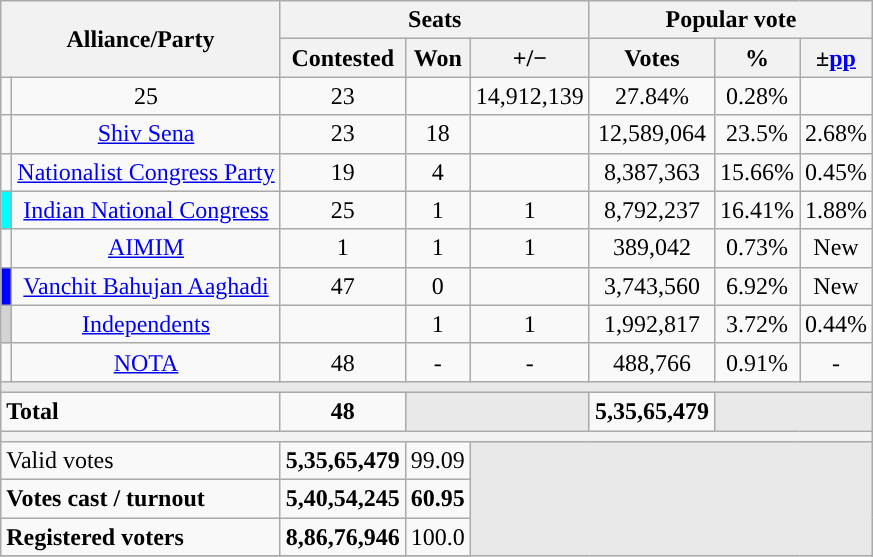<table class="wikitable sortable" style="text-align:center;">
<tr>
<th colspan="2" rowspan="2">Alliance/Party</th>
<th colspan="3">Seats</th>
<th colspan="3">Popular vote</th>
</tr>
<tr>
<th>Contested</th>
<th>Won</th>
<th><strong>+/−</strong></th>
<th>Votes</th>
<th>%</th>
<th>±<a href='#'>pp</a></th>
</tr>
<tr>
<td></td>
<td>25</td>
<td>23</td>
<td></td>
<td>14,912,139</td>
<td>27.84%</td>
<td>0.28%</td>
</tr>
<tr>
<td style="background:"></td>
<td><a href='#'>Shiv Sena</a></td>
<td>23</td>
<td>18</td>
<td></td>
<td>12,589,064</td>
<td>23.5%</td>
<td>2.68%</td>
</tr>
<tr>
<td style="background:"></td>
<td><a href='#'>Nationalist Congress Party</a></td>
<td>19</td>
<td>4</td>
<td></td>
<td>8,387,363</td>
<td>15.66%</td>
<td>0.45%</td>
</tr>
<tr>
<td bgcolor=cyan></td>
<td><a href='#'>Indian National Congress</a></td>
<td>25</td>
<td>1</td>
<td>1</td>
<td>8,792,237</td>
<td>16.41%</td>
<td>1.88%</td>
</tr>
<tr>
<td style="background:"></td>
<td><a href='#'>AIMIM</a></td>
<td>1</td>
<td>1</td>
<td>1</td>
<td>389,042</td>
<td>0.73%</td>
<td>New</td>
</tr>
<tr>
<td Bgcolor=blue></td>
<td><a href='#'>Vanchit Bahujan Aaghadi</a></td>
<td>47</td>
<td>0</td>
<td></td>
<td>3,743,560</td>
<td>6.92%</td>
<td>New</td>
</tr>
<tr>
<td Bgcolor=lightgrey></td>
<td><a href='#'>Independents</a></td>
<td></td>
<td>1</td>
<td>1</td>
<td>1,992,817</td>
<td>3.72%</td>
<td>0.44%</td>
</tr>
<tr>
<td></td>
<td><a href='#'>NOTA</a></td>
<td>48</td>
<td>-</td>
<td>-</td>
<td>488,766</td>
<td>0.91%</td>
<td>-</td>
</tr>
<tr>
<td colspan="8" bgcolor="#E9E9E9"></td>
</tr>
<tr style="font-weight:bold;">
<td align="left" colspan="2">Total</td>
<td>48</td>
<td colspan="2" bgcolor="#E9E9E9"></td>
<td>5,35,65,479</td>
<td colspan="2" bgcolor="#E9E9E9"></td>
</tr>
<tr>
<th colspan="8"></th>
</tr>
<tr>
<td style="text-align:left;" colspan="2">Valid votes</td>
<td><strong>5,35,65,479</strong></td>
<td>99.09</td>
<td colspan="4" rowspan="5" style="background-color:#E9E9E9"></td>
</tr>
<tr>
<td style="text-align:left;" colspan="2"><strong>Votes cast / turnout</strong></td>
<td><strong>5,40,54,245</strong></td>
<td><strong>60.95</strong></td>
</tr>
<tr>
<td style="text-align:left;" colspan="2"><strong>Registered voters</strong></td>
<td><strong>8,86,76,946</strong></td>
<td>100.0</td>
</tr>
<tr>
</tr>
</table>
